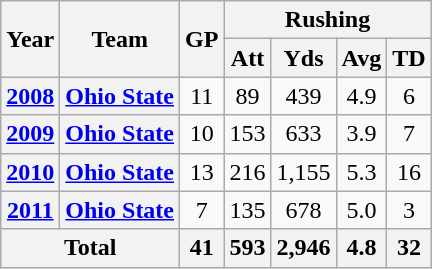<table class=wikitable style="text-align:center;">
<tr>
<th rowspan="2">Year</th>
<th rowspan="2">Team</th>
<th rowspan="2">GP</th>
<th colspan="4">Rushing</th>
</tr>
<tr>
<th>Att</th>
<th>Yds</th>
<th>Avg</th>
<th>TD</th>
</tr>
<tr>
<th><a href='#'>2008</a></th>
<th><a href='#'>Ohio State</a></th>
<td>11</td>
<td>89</td>
<td>439</td>
<td>4.9</td>
<td>6</td>
</tr>
<tr>
<th><a href='#'>2009</a></th>
<th><a href='#'>Ohio State</a></th>
<td>10</td>
<td>153</td>
<td>633</td>
<td>3.9</td>
<td>7</td>
</tr>
<tr>
<th><a href='#'>2010</a></th>
<th><a href='#'>Ohio State</a></th>
<td>13</td>
<td>216</td>
<td>1,155</td>
<td>5.3</td>
<td>16</td>
</tr>
<tr>
<th><a href='#'>2011</a></th>
<th><a href='#'>Ohio State</a></th>
<td>7</td>
<td>135</td>
<td>678</td>
<td>5.0</td>
<td>3</td>
</tr>
<tr>
<th colspan="2">Total</th>
<th>41</th>
<th>593</th>
<th>2,946</th>
<th>4.8</th>
<th>32</th>
</tr>
</table>
